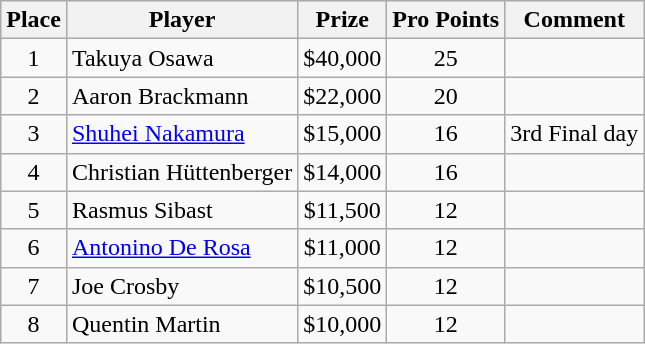<table class="wikitable">
<tr>
<th>Place</th>
<th>Player</th>
<th>Prize</th>
<th>Pro Points</th>
<th>Comment</th>
</tr>
<tr>
<td align=center>1</td>
<td> Takuya Osawa</td>
<td align=center>$40,000</td>
<td align=center>25</td>
<td></td>
</tr>
<tr>
<td align=center>2</td>
<td> Aaron Brackmann</td>
<td align=center>$22,000</td>
<td align=center>20</td>
<td></td>
</tr>
<tr>
<td align=center>3</td>
<td> <a href='#'>Shuhei Nakamura</a></td>
<td align=center>$15,000</td>
<td align=center>16</td>
<td>3rd Final day</td>
</tr>
<tr>
<td align=center>4</td>
<td> Christian Hüttenberger</td>
<td align=center>$14,000</td>
<td align=center>16</td>
<td></td>
</tr>
<tr>
<td align=center>5</td>
<td> Rasmus Sibast</td>
<td align=center>$11,500</td>
<td align=center>12</td>
<td></td>
</tr>
<tr>
<td align=center>6</td>
<td> <a href='#'>Antonino De Rosa</a></td>
<td align=center>$11,000</td>
<td align=center>12</td>
<td></td>
</tr>
<tr>
<td align=center>7</td>
<td> Joe Crosby</td>
<td align=center>$10,500</td>
<td align=center>12</td>
<td></td>
</tr>
<tr>
<td align=center>8</td>
<td> Quentin Martin</td>
<td align=center>$10,000</td>
<td align=center>12</td>
<td></td>
</tr>
</table>
